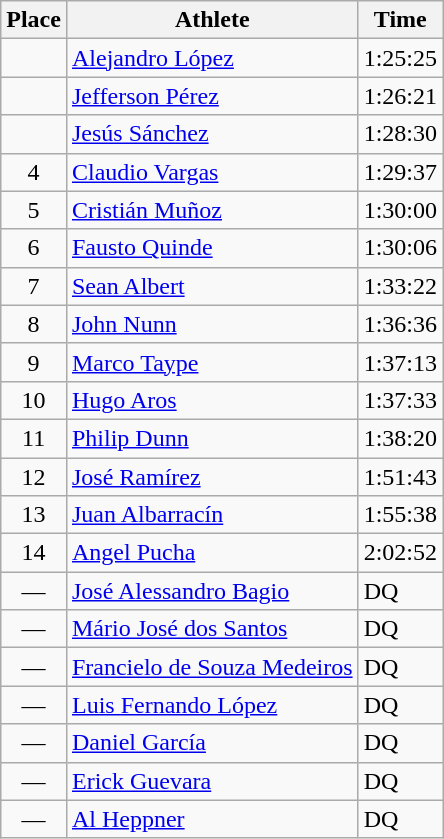<table class=wikitable>
<tr>
<th>Place</th>
<th>Athlete</th>
<th>Time</th>
</tr>
<tr>
<td align=center></td>
<td><a href='#'>Alejandro López</a> </td>
<td>1:25:25</td>
</tr>
<tr>
<td align=center></td>
<td><a href='#'>Jefferson Pérez</a> </td>
<td>1:26:21</td>
</tr>
<tr>
<td align=center></td>
<td><a href='#'>Jesús Sánchez</a> </td>
<td>1:28:30</td>
</tr>
<tr>
<td align=center>4</td>
<td><a href='#'>Claudio Vargas</a> </td>
<td>1:29:37</td>
</tr>
<tr>
<td align=center>5</td>
<td><a href='#'>Cristián Muñoz</a> </td>
<td>1:30:00</td>
</tr>
<tr>
<td align=center>6</td>
<td><a href='#'>Fausto Quinde</a> </td>
<td>1:30:06</td>
</tr>
<tr>
<td align=center>7</td>
<td><a href='#'>Sean Albert</a> </td>
<td>1:33:22</td>
</tr>
<tr>
<td align=center>8</td>
<td><a href='#'>John Nunn</a> </td>
<td>1:36:36</td>
</tr>
<tr>
<td align=center>9</td>
<td><a href='#'>Marco Taype</a> </td>
<td>1:37:13</td>
</tr>
<tr>
<td align=center>10</td>
<td><a href='#'>Hugo Aros</a> </td>
<td>1:37:33</td>
</tr>
<tr>
<td align=center>11</td>
<td><a href='#'>Philip Dunn</a> </td>
<td>1:38:20</td>
</tr>
<tr>
<td align=center>12</td>
<td><a href='#'>José Ramírez</a> </td>
<td>1:51:43</td>
</tr>
<tr>
<td align=center>13</td>
<td><a href='#'>Juan Albarracín</a> </td>
<td>1:55:38</td>
</tr>
<tr>
<td align=center>14</td>
<td><a href='#'>Angel Pucha</a> </td>
<td>2:02:52</td>
</tr>
<tr>
<td align=center>—</td>
<td><a href='#'>José Alessandro Bagio</a> </td>
<td>DQ</td>
</tr>
<tr>
<td align=center>—</td>
<td><a href='#'>Mário José dos Santos</a> </td>
<td>DQ</td>
</tr>
<tr>
<td align=center>—</td>
<td><a href='#'>Francielo de Souza Medeiros</a> </td>
<td>DQ</td>
</tr>
<tr>
<td align=center>—</td>
<td><a href='#'>Luis Fernando López</a> </td>
<td>DQ</td>
</tr>
<tr>
<td align=center>—</td>
<td><a href='#'>Daniel García</a> </td>
<td>DQ</td>
</tr>
<tr>
<td align=center>—</td>
<td><a href='#'>Erick Guevara</a> </td>
<td>DQ</td>
</tr>
<tr>
<td align=center>—</td>
<td><a href='#'>Al Heppner</a> </td>
<td>DQ</td>
</tr>
</table>
